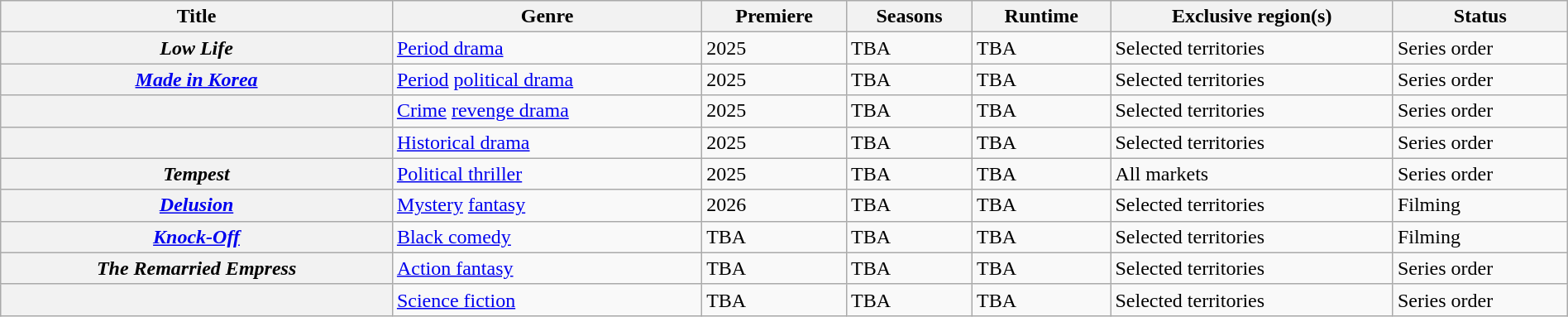<table class="wikitable plainrowheaders sortable" style="width:100%;">
<tr>
<th scope="col" style="width:25%;">Title</th>
<th>Genre</th>
<th>Premiere</th>
<th>Seasons</th>
<th>Runtime</th>
<th>Exclusive region(s)</th>
<th>Status</th>
</tr>
<tr>
<th scope="row"><em>Low Life</em></th>
<td><a href='#'>Period drama</a></td>
<td>2025</td>
<td>TBA</td>
<td>TBA</td>
<td>Selected territories</td>
<td>Series order</td>
</tr>
<tr>
<th scope="row"><em><a href='#'>Made in Korea</a></em></th>
<td><a href='#'>Period</a> <a href='#'>political drama</a></td>
<td>2025</td>
<td>TBA</td>
<td>TBA</td>
<td>Selected territories</td>
<td>Series order</td>
</tr>
<tr>
<th scope="row"><em></em></th>
<td><a href='#'>Crime</a> <a href='#'>revenge drama</a></td>
<td>2025</td>
<td>TBA</td>
<td>TBA</td>
<td>Selected territories</td>
<td>Series order</td>
</tr>
<tr>
<th scope="row"><em></em></th>
<td><a href='#'>Historical drama</a></td>
<td>2025</td>
<td>TBA</td>
<td>TBA</td>
<td>Selected territories</td>
<td>Series order</td>
</tr>
<tr>
<th scope="row"><em>Tempest</em></th>
<td><a href='#'>Political thriller</a></td>
<td>2025</td>
<td>TBA</td>
<td>TBA</td>
<td>All markets</td>
<td>Series order</td>
</tr>
<tr>
<th scope="row"><em><a href='#'>Delusion</a></em></th>
<td><a href='#'>Mystery</a> <a href='#'>fantasy</a></td>
<td>2026</td>
<td>TBA</td>
<td>TBA</td>
<td>Selected territories</td>
<td>Filming</td>
</tr>
<tr>
<th scope="row"><em><a href='#'>Knock-Off</a></em></th>
<td><a href='#'>Black comedy</a></td>
<td>TBA</td>
<td>TBA</td>
<td>TBA</td>
<td>Selected territories</td>
<td>Filming</td>
</tr>
<tr>
<th scope="row"><em>The Remarried Empress</em></th>
<td><a href='#'>Action fantasy</a></td>
<td>TBA</td>
<td>TBA</td>
<td>TBA</td>
<td>Selected territories</td>
<td>Series order</td>
</tr>
<tr>
<th scope="row"><em></em></th>
<td><a href='#'>Science fiction</a></td>
<td>TBA</td>
<td>TBA</td>
<td>TBA</td>
<td>Selected territories</td>
<td>Series order</td>
</tr>
</table>
